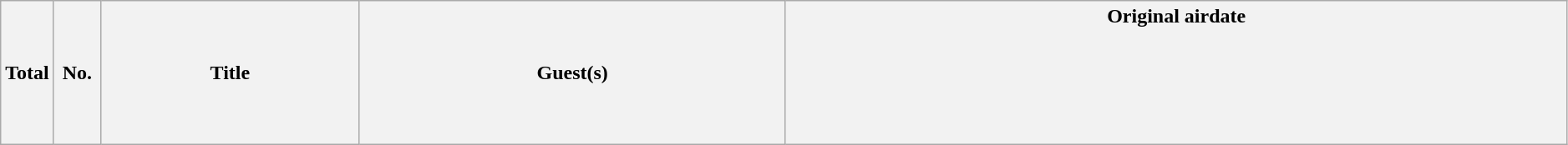<table class="wikitable plainrowheaders" style="width:99%;">
<tr>
<th style="width:30px;">Total</th>
<th style="width:30px;">No.</th>
<th>Title</th>
<th>Guest(s)</th>
<th>Original airdate<br><br><br><br><br><br></th>
</tr>
</table>
